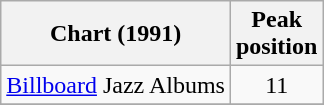<table class="wikitable">
<tr>
<th>Chart (1991)</th>
<th>Peak<br>position</th>
</tr>
<tr>
<td><a href='#'>Billboard</a> Jazz Albums</td>
<td align=center>11</td>
</tr>
<tr>
</tr>
</table>
